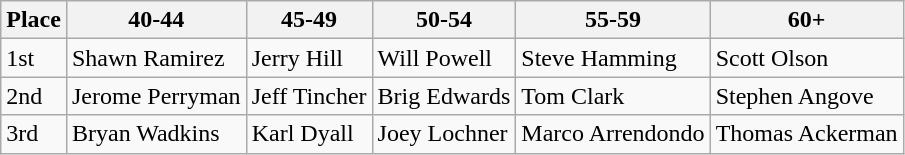<table class="wikitable">
<tr>
<th>Place</th>
<th>40-44</th>
<th>45-49</th>
<th>50-54</th>
<th>55-59</th>
<th>60+</th>
</tr>
<tr>
<td>1st</td>
<td>Shawn Ramirez</td>
<td>Jerry Hill</td>
<td>Will Powell</td>
<td>Steve Hamming</td>
<td>Scott Olson</td>
</tr>
<tr>
<td>2nd</td>
<td>Jerome Perryman</td>
<td>Jeff Tincher</td>
<td>Brig Edwards</td>
<td>Tom Clark</td>
<td>Stephen Angove</td>
</tr>
<tr>
<td>3rd</td>
<td>Bryan Wadkins</td>
<td>Karl Dyall</td>
<td>Joey Lochner</td>
<td>Marco Arrendondo</td>
<td>Thomas Ackerman</td>
</tr>
</table>
